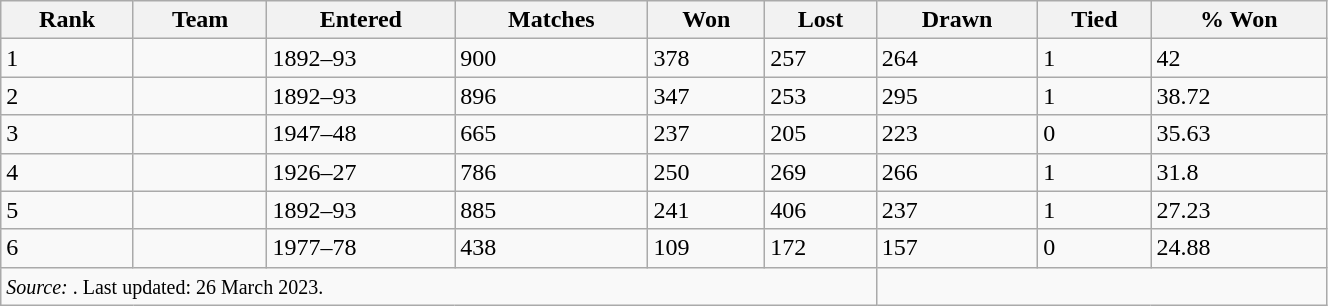<table class="wikitable sortable" style="width:70%;">
<tr>
<th>Rank</th>
<th>Team</th>
<th>Entered</th>
<th>Matches</th>
<th>Won</th>
<th>Lost</th>
<th>Drawn</th>
<th>Tied</th>
<th>% Won</th>
</tr>
<tr>
<td>1</td>
<td></td>
<td>1892–93</td>
<td>900</td>
<td>378</td>
<td>257</td>
<td>264</td>
<td>1</td>
<td>42</td>
</tr>
<tr>
<td>2</td>
<td></td>
<td>1892–93</td>
<td>896</td>
<td>347</td>
<td>253</td>
<td>295</td>
<td>1</td>
<td>38.72</td>
</tr>
<tr>
<td>3</td>
<td></td>
<td>1947–48</td>
<td>665</td>
<td>237</td>
<td>205</td>
<td>223</td>
<td>0</td>
<td>35.63</td>
</tr>
<tr>
<td>4</td>
<td></td>
<td>1926–27</td>
<td>786</td>
<td>250</td>
<td>269</td>
<td>266</td>
<td>1</td>
<td>31.8</td>
</tr>
<tr>
<td>5</td>
<td></td>
<td>1892–93</td>
<td>885</td>
<td>241</td>
<td>406</td>
<td>237</td>
<td>1</td>
<td>27.23</td>
</tr>
<tr>
<td>6</td>
<td></td>
<td>1977–78</td>
<td>438</td>
<td>109</td>
<td>172</td>
<td>157</td>
<td>0</td>
<td>24.88</td>
</tr>
<tr>
<td colspan=6><small><em>Source: </em>. Last updated: 26 March 2023.</small></td>
</tr>
</table>
